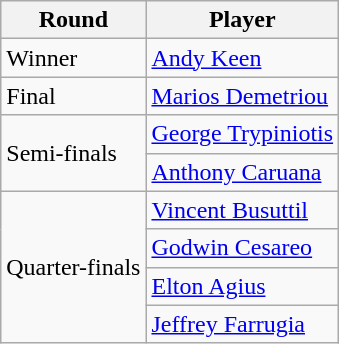<table class="wikitable">
<tr>
<th>Round</th>
<th>Player</th>
</tr>
<tr>
<td rowspan="1">Winner</td>
<td> <a href='#'>Andy Keen</a></td>
</tr>
<tr>
<td rowspan="1">Final</td>
<td> <a href='#'>Marios Demetriou</a></td>
</tr>
<tr>
<td rowspan="2">Semi-finals</td>
<td> <a href='#'>George Trypiniotis</a></td>
</tr>
<tr>
<td> <a href='#'>Anthony Caruana</a></td>
</tr>
<tr>
<td rowspan="4">Quarter-finals</td>
<td> <a href='#'>Vincent Busuttil</a></td>
</tr>
<tr>
<td> <a href='#'>Godwin Cesareo</a></td>
</tr>
<tr>
<td> <a href='#'>Elton Agius</a></td>
</tr>
<tr>
<td> <a href='#'>Jeffrey Farrugia</a></td>
</tr>
</table>
